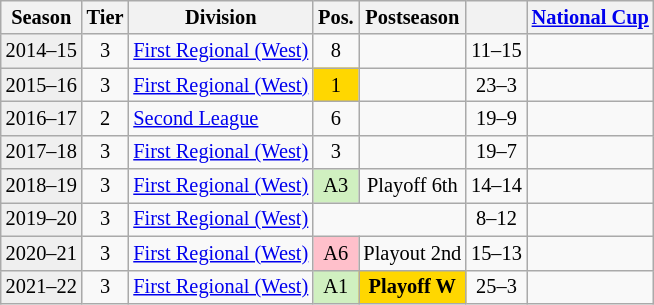<table class="wikitable" style="font-size:85%; text-align:center">
<tr>
<th>Season</th>
<th>Tier</th>
<th>Division</th>
<th>Pos.</th>
<th>Postseason</th>
<th></th>
<th><a href='#'>National Cup</a></th>
</tr>
<tr>
<td bgcolor=#efefef>2014–15</td>
<td>3</td>
<td align=left><a href='#'>First Regional (West)</a></td>
<td>8</td>
<td></td>
<td>11–15</td>
<td></td>
</tr>
<tr>
<td bgcolor=#efefef>2015–16</td>
<td>3</td>
<td align=left><a href='#'>First Regional (West)</a></td>
<td bgcolor=gold>1</td>
<td></td>
<td>23–3</td>
<td></td>
</tr>
<tr>
<td bgcolor=#efefef>2016–17</td>
<td>2</td>
<td align=left><a href='#'>Second League</a></td>
<td>6</td>
<td></td>
<td>19–9</td>
<td></td>
</tr>
<tr>
<td bgcolor=#efefef>2017–18</td>
<td>3</td>
<td align=left><a href='#'>First Regional (West)</a></td>
<td>3</td>
<td></td>
<td>19–7</td>
<td></td>
</tr>
<tr>
<td bgcolor=#efefef>2018–19</td>
<td>3</td>
<td align=left><a href='#'>First Regional (West)</a></td>
<td bgcolor=#D0F0C0>A3</td>
<td>Playoff 6th</td>
<td>14–14</td>
<td></td>
</tr>
<tr>
<td bgcolor=#efefef>2019–20</td>
<td>3</td>
<td align=left><a href='#'>First Regional (West)</a></td>
<td colspan=2></td>
<td>8–12</td>
<td></td>
</tr>
<tr>
<td bgcolor=#efefef>2020–21</td>
<td>3</td>
<td align=left><a href='#'>First Regional (West)</a></td>
<td align=center bgcolor=pink>A6</td>
<td>Playout 2nd</td>
<td>15–13</td>
<td></td>
</tr>
<tr>
<td bgcolor=#efefef>2021–22</td>
<td>3</td>
<td align=left><a href='#'>First Regional (West)</a></td>
<td bgcolor=#D0F0C0>A1</td>
<td bgcolor=gold><strong>Playoff W</strong></td>
<td>25–3</td>
<td></td>
</tr>
</table>
